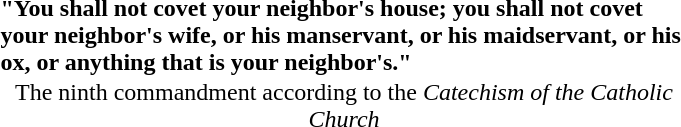<table class="toccolours" style="float: right; margin-left: 1em; margin-right: 0em; font-size: 100%; color:black; width:30em; max-width: 40%;" cellspacing="0">
<tr>
<td style="text-align: left; font-weight:bold; padding:0px 5px; vertical-align: top; font-size: large; color: gray;"></td>
<td><strong>"You shall not covet your neighbor's house; you shall not covet your neighbor's wife, or his manservant, or his maidservant, or his ox, or anything that is your neighbor's."</strong></td>
<td style="text-align: left; font-weight:bold; padding:0px 5px; vertical-align: bottom; font-size: large; color: gray"></td>
</tr>
<tr>
<td colspan=3 style="text-align: center;">The ninth commandment according to the <em>Catechism of the Catholic Church</em></td>
</tr>
</table>
